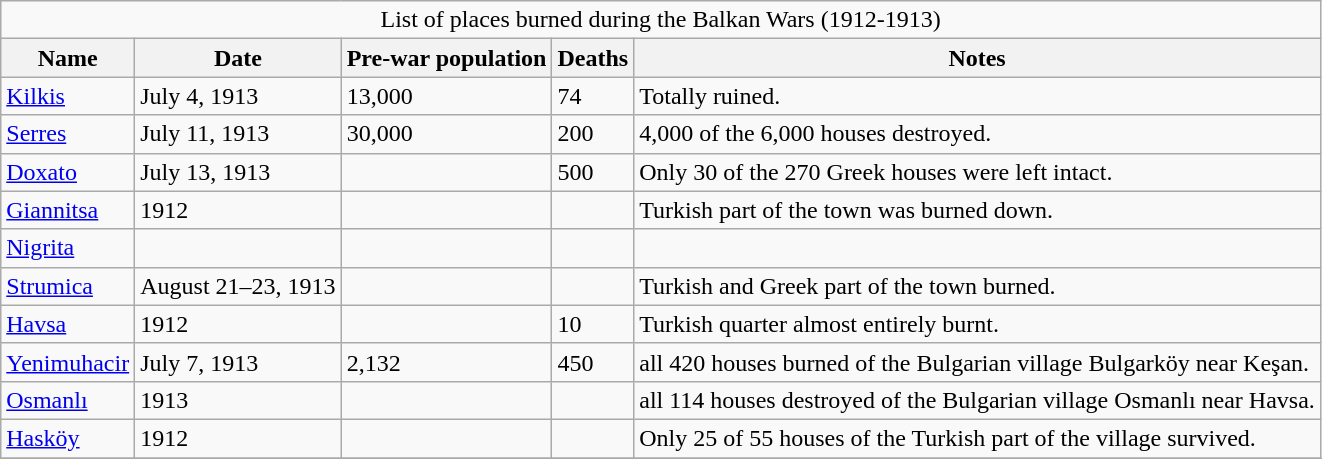<table class="wikitable">
<tr>
<td colspan=21 align="center">List of places burned during the Balkan Wars (1912-1913)</td>
</tr>
<tr>
<th>Name</th>
<th>Date</th>
<th>Pre-war population</th>
<th>Deaths</th>
<th>Notes</th>
</tr>
<tr>
<td><a href='#'>Kilkis</a></td>
<td>July 4, 1913</td>
<td>13,000</td>
<td>74</td>
<td>Totally ruined.</td>
</tr>
<tr>
<td><a href='#'>Serres</a></td>
<td>July 11, 1913</td>
<td>30,000</td>
<td>200</td>
<td>4,000 of the 6,000 houses destroyed.</td>
</tr>
<tr>
<td><a href='#'>Doxato</a></td>
<td>July 13, 1913</td>
<td></td>
<td>500</td>
<td>Only 30 of the 270 Greek houses were left intact.</td>
</tr>
<tr>
<td><a href='#'>Giannitsa</a></td>
<td>1912</td>
<td></td>
<td></td>
<td>Turkish part of the town was burned down.</td>
</tr>
<tr>
<td><a href='#'>Nigrita</a></td>
<td></td>
<td></td>
<td></td>
<td></td>
</tr>
<tr>
<td><a href='#'>Strumica</a></td>
<td>August 21–23, 1913</td>
<td></td>
<td></td>
<td>Turkish and Greek part of the town burned.</td>
</tr>
<tr>
<td><a href='#'>Havsa</a></td>
<td>1912</td>
<td></td>
<td>10</td>
<td>Turkish quarter almost entirely burnt.</td>
</tr>
<tr>
<td><a href='#'>Yenimuhacir</a></td>
<td>July 7, 1913</td>
<td>2,132</td>
<td>450</td>
<td>all 420 houses burned of the Bulgarian village Bulgarköy near Keşan.</td>
</tr>
<tr>
<td><a href='#'>Osmanlı</a></td>
<td>1913</td>
<td></td>
<td></td>
<td>all 114 houses destroyed of the Bulgarian village Osmanlı near Havsa.</td>
</tr>
<tr>
<td><a href='#'>Hasköy</a></td>
<td>1912</td>
<td></td>
<td></td>
<td>Only 25 of 55 houses of the Turkish part of the village survived.</td>
</tr>
<tr>
</tr>
</table>
